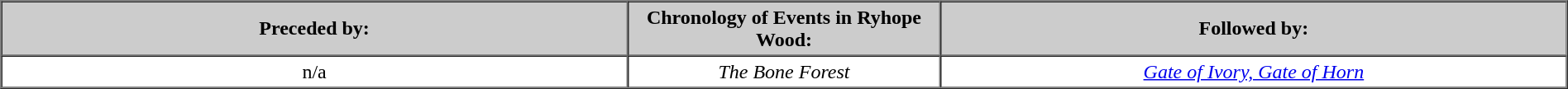<table border=1  cellpadding=3 cellspacing=0 align=center>
<tr --- bgcolor="#cccccc">
<th width="40%">Preceded by:</th>
<th width="20%">Chronology of Events in Ryhope Wood:<br></th>
<th width="40%">Followed by:</th>
</tr>
<tr ---- align="center">
<td>n/a</td>
<td><em>The Bone Forest</em></td>
<td><em><a href='#'>Gate of Ivory, Gate of Horn</a></em></td>
</tr>
</table>
